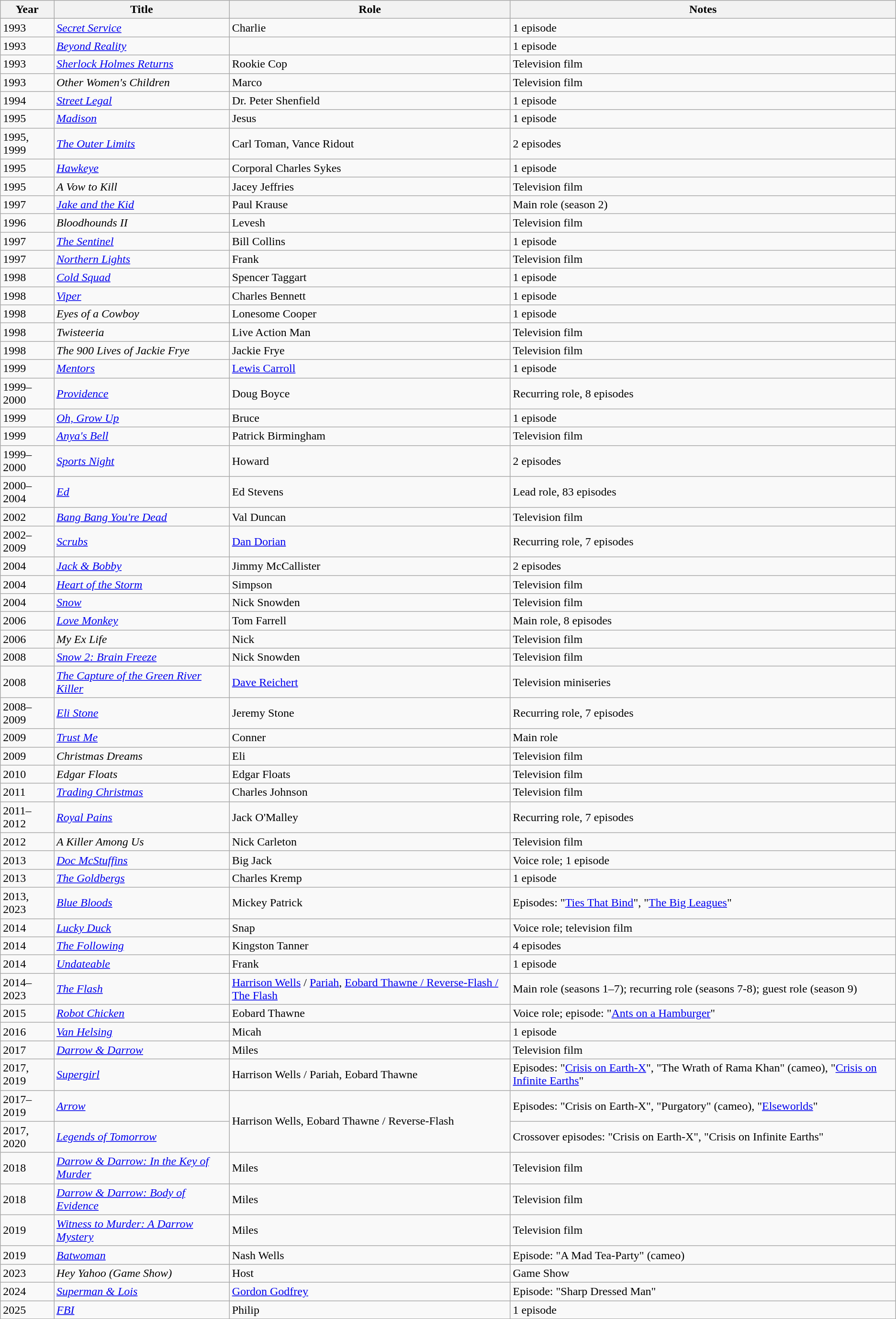<table class="wikitable sortable">
<tr>
<th>Year</th>
<th>Title</th>
<th>Role</th>
<th class="unsortable">Notes</th>
</tr>
<tr>
<td>1993</td>
<td><em><a href='#'>Secret Service</a></em></td>
<td>Charlie</td>
<td>1 episode</td>
</tr>
<tr>
<td>1993</td>
<td><em><a href='#'>Beyond Reality</a></em></td>
<td></td>
<td>1 episode</td>
</tr>
<tr>
<td>1993</td>
<td><em><a href='#'>Sherlock Holmes Returns</a></em></td>
<td>Rookie Cop</td>
<td>Television film</td>
</tr>
<tr>
<td>1993</td>
<td><em>Other Women's Children</em></td>
<td>Marco</td>
<td>Television film</td>
</tr>
<tr>
<td>1994</td>
<td><em><a href='#'>Street Legal</a></em></td>
<td>Dr. Peter Shenfield</td>
<td>1 episode</td>
</tr>
<tr>
<td>1995</td>
<td><em><a href='#'>Madison</a></em></td>
<td>Jesus</td>
<td>1 episode</td>
</tr>
<tr>
<td>1995, 1999</td>
<td data-sort-value="Outer Limits, The"><em><a href='#'>The Outer Limits</a></em></td>
<td>Carl Toman, Vance Ridout</td>
<td>2 episodes</td>
</tr>
<tr>
<td>1995</td>
<td><em><a href='#'>Hawkeye</a></em></td>
<td>Corporal Charles Sykes</td>
<td>1 episode</td>
</tr>
<tr>
<td>1995</td>
<td data-sort-value="Vow to Kill, A"><em>A Vow to Kill</em></td>
<td>Jacey Jeffries</td>
<td>Television film</td>
</tr>
<tr>
<td>1997</td>
<td><em><a href='#'>Jake and the Kid</a></em></td>
<td>Paul Krause</td>
<td>Main role (season 2)</td>
</tr>
<tr>
<td>1996</td>
<td><em>Bloodhounds II</em></td>
<td>Levesh</td>
<td>Television film</td>
</tr>
<tr>
<td>1997</td>
<td data-sort-value="Sentinel, The"><em><a href='#'>The Sentinel</a></em></td>
<td>Bill Collins</td>
<td>1 episode</td>
</tr>
<tr>
<td>1997</td>
<td><em><a href='#'>Northern Lights</a></em></td>
<td>Frank</td>
<td>Television film</td>
</tr>
<tr>
<td>1998</td>
<td><em><a href='#'>Cold Squad</a></em></td>
<td>Spencer Taggart</td>
<td>1 episode</td>
</tr>
<tr>
<td>1998</td>
<td><em><a href='#'>Viper</a></em></td>
<td>Charles Bennett</td>
<td>1 episode</td>
</tr>
<tr>
<td>1998</td>
<td><em>Eyes of a Cowboy</em></td>
<td>Lonesome Cooper</td>
<td>1 episode</td>
</tr>
<tr>
<td>1998</td>
<td><em>Twisteeria</em></td>
<td>Live Action Man</td>
<td>Television film</td>
</tr>
<tr>
<td>1998</td>
<td data-sort-value="900 Lives of Jackie Frye, The"><em>The 900 Lives of Jackie Frye</em></td>
<td>Jackie Frye</td>
<td>Television film</td>
</tr>
<tr>
<td>1999</td>
<td><em><a href='#'>Mentors</a></em></td>
<td><a href='#'>Lewis Carroll</a></td>
<td>1 episode</td>
</tr>
<tr>
<td>1999–2000</td>
<td><em><a href='#'>Providence</a></em></td>
<td>Doug Boyce</td>
<td>Recurring role, 8 episodes</td>
</tr>
<tr>
<td>1999</td>
<td><em><a href='#'>Oh, Grow Up</a></em></td>
<td>Bruce</td>
<td>1 episode</td>
</tr>
<tr>
<td>1999</td>
<td><em><a href='#'>Anya's Bell</a></em></td>
<td>Patrick Birmingham</td>
<td>Television film</td>
</tr>
<tr>
<td>1999–2000</td>
<td><em><a href='#'>Sports Night</a></em></td>
<td>Howard</td>
<td>2 episodes</td>
</tr>
<tr>
<td>2000–2004</td>
<td><em><a href='#'>Ed</a></em></td>
<td>Ed Stevens</td>
<td>Lead role, 83 episodes</td>
</tr>
<tr>
<td>2002</td>
<td><em><a href='#'>Bang Bang You're Dead</a></em></td>
<td>Val Duncan</td>
<td>Television film</td>
</tr>
<tr>
<td>2002–2009</td>
<td><em><a href='#'>Scrubs</a></em></td>
<td><a href='#'>Dan Dorian</a></td>
<td>Recurring role, 7 episodes</td>
</tr>
<tr>
<td>2004</td>
<td><em><a href='#'>Jack & Bobby</a></em></td>
<td>Jimmy McCallister</td>
<td>2 episodes</td>
</tr>
<tr>
<td>2004</td>
<td><em><a href='#'>Heart of the Storm</a></em></td>
<td>Simpson</td>
<td>Television film</td>
</tr>
<tr>
<td>2004</td>
<td><em><a href='#'>Snow</a></em></td>
<td>Nick Snowden</td>
<td>Television film</td>
</tr>
<tr>
<td>2006</td>
<td><em><a href='#'>Love Monkey</a></em></td>
<td>Tom Farrell</td>
<td>Main role, 8 episodes</td>
</tr>
<tr>
<td>2006</td>
<td><em>My Ex Life</em></td>
<td>Nick</td>
<td>Television film</td>
</tr>
<tr>
<td>2008</td>
<td><em><a href='#'>Snow 2: Brain Freeze</a></em></td>
<td>Nick Snowden</td>
<td>Television film</td>
</tr>
<tr>
<td>2008</td>
<td data-sort-value="Capture of the Green River Killer, The"><em><a href='#'>The Capture of the Green River Killer</a></em></td>
<td><a href='#'>Dave Reichert</a></td>
<td>Television miniseries</td>
</tr>
<tr>
<td>2008–2009</td>
<td><em><a href='#'>Eli Stone</a></em></td>
<td>Jeremy Stone</td>
<td>Recurring role, 7 episodes</td>
</tr>
<tr>
<td>2009</td>
<td><em><a href='#'>Trust Me</a></em></td>
<td>Conner</td>
<td>Main role</td>
</tr>
<tr>
<td>2009</td>
<td><em>Christmas Dreams</em></td>
<td>Eli</td>
<td>Television film</td>
</tr>
<tr>
<td>2010</td>
<td><em>Edgar Floats</em></td>
<td>Edgar Floats</td>
<td>Television film</td>
</tr>
<tr>
<td>2011</td>
<td><em><a href='#'>Trading Christmas</a></em></td>
<td>Charles Johnson</td>
<td>Television film</td>
</tr>
<tr>
<td>2011–2012</td>
<td><em><a href='#'>Royal Pains</a></em></td>
<td>Jack O'Malley</td>
<td>Recurring role, 7 episodes</td>
</tr>
<tr>
<td>2012</td>
<td data-sort-value="Killer Among Us, A"><em>A Killer Among Us</em></td>
<td>Nick Carleton</td>
<td>Television film</td>
</tr>
<tr>
<td>2013</td>
<td><em><a href='#'>Doc McStuffins</a></em></td>
<td>Big Jack</td>
<td>Voice role; 1 episode</td>
</tr>
<tr>
<td>2013</td>
<td data-sort-value="Goldbergs, The"><em><a href='#'>The Goldbergs</a></em></td>
<td>Charles Kremp</td>
<td>1 episode</td>
</tr>
<tr>
<td>2013, 2023</td>
<td><em><a href='#'>Blue Bloods</a></em></td>
<td>Mickey Patrick</td>
<td>Episodes: "<a href='#'>Ties That Bind</a>", "<a href='#'>The Big Leagues</a>"</td>
</tr>
<tr>
<td>2014</td>
<td><em><a href='#'>Lucky Duck</a></em></td>
<td>Snap</td>
<td>Voice role; television film</td>
</tr>
<tr>
<td>2014</td>
<td data-sort-value="Following, The"><em><a href='#'>The Following</a></em></td>
<td>Kingston Tanner</td>
<td>4 episodes</td>
</tr>
<tr>
<td>2014</td>
<td><em><a href='#'>Undateable</a></em></td>
<td>Frank</td>
<td>1 episode</td>
</tr>
<tr>
<td>2014–2023</td>
<td data-sort-value="Flash, The"><em><a href='#'>The Flash</a></em></td>
<td><a href='#'>Harrison Wells</a> / <a href='#'>Pariah</a>, <a href='#'>Eobard Thawne / Reverse-Flash / The Flash</a></td>
<td>Main role (seasons 1–7); recurring role (seasons 7-8); guest role (season 9)</td>
</tr>
<tr>
<td>2015</td>
<td><em><a href='#'>Robot Chicken</a></em></td>
<td>Eobard Thawne</td>
<td>Voice role; episode: "<a href='#'>Ants on a Hamburger</a>"</td>
</tr>
<tr>
<td>2016</td>
<td><em><a href='#'>Van Helsing</a></em></td>
<td>Micah</td>
<td>1 episode</td>
</tr>
<tr>
<td>2017</td>
<td><em><a href='#'>Darrow & Darrow</a></em></td>
<td>Miles</td>
<td>Television film</td>
</tr>
<tr>
<td>2017, 2019</td>
<td><em><a href='#'>Supergirl</a></em></td>
<td>Harrison Wells / Pariah, Eobard Thawne</td>
<td>Episodes: "<a href='#'>Crisis on Earth-X</a>", "The Wrath of Rama Khan" (cameo), "<a href='#'>Crisis on Infinite Earths</a>"</td>
</tr>
<tr>
<td>2017–2019</td>
<td><em><a href='#'>Arrow</a></em></td>
<td rowspan=2>Harrison Wells, Eobard Thawne / Reverse-Flash</td>
<td>Episodes: "Crisis on Earth-X", "Purgatory" (cameo), "<a href='#'>Elseworlds</a>"</td>
</tr>
<tr>
<td>2017, 2020</td>
<td><em><a href='#'>Legends of Tomorrow</a></em></td>
<td>Crossover episodes: "Crisis on Earth-X", "Crisis on Infinite Earths"</td>
</tr>
<tr>
<td>2018</td>
<td><em><a href='#'>Darrow & Darrow: In the Key of Murder</a></em></td>
<td>Miles</td>
<td>Television film</td>
</tr>
<tr>
<td>2018</td>
<td><em><a href='#'>Darrow & Darrow: Body of Evidence</a></em></td>
<td>Miles</td>
<td>Television film</td>
</tr>
<tr>
<td>2019</td>
<td><em><a href='#'>Witness to Murder: A Darrow Mystery</a></em></td>
<td>Miles</td>
<td>Television film</td>
</tr>
<tr>
<td>2019</td>
<td><em><a href='#'>Batwoman</a></em></td>
<td>Nash Wells</td>
<td>Episode: "A Mad Tea-Party" (cameo)</td>
</tr>
<tr>
<td>2023</td>
<td><em>Hey Yahoo (Game Show)</em></td>
<td>Host</td>
<td>Game Show</td>
</tr>
<tr>
<td>2024</td>
<td><em><a href='#'>Superman & Lois</a></em></td>
<td><a href='#'>Gordon Godfrey</a></td>
<td>Episode: "Sharp Dressed Man"</td>
</tr>
<tr>
<td>2025</td>
<td><em><a href='#'>FBI</a></em></td>
<td>Philip</td>
<td>1 episode</td>
</tr>
</table>
